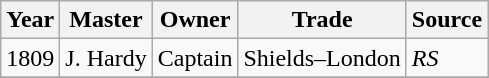<table class=" wikitable">
<tr>
<th>Year</th>
<th>Master</th>
<th>Owner</th>
<th>Trade</th>
<th>Source</th>
</tr>
<tr>
<td>1809</td>
<td>J. Hardy</td>
<td>Captain</td>
<td>Shields–London</td>
<td><em>RS</em></td>
</tr>
<tr>
</tr>
</table>
